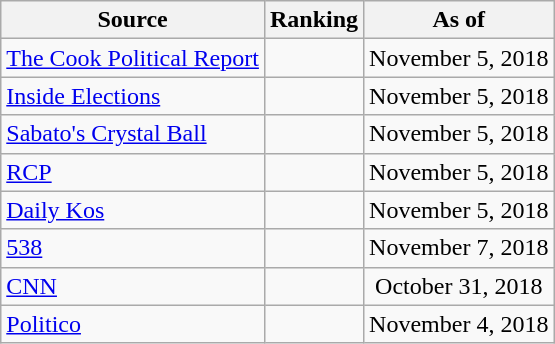<table class="wikitable" style="text-align:center">
<tr>
<th>Source</th>
<th>Ranking</th>
<th>As of</th>
</tr>
<tr>
<td align=left><a href='#'>The Cook Political Report</a></td>
<td></td>
<td>November 5, 2018</td>
</tr>
<tr>
<td align=left><a href='#'>Inside Elections</a></td>
<td></td>
<td>November 5, 2018</td>
</tr>
<tr>
<td align=left><a href='#'>Sabato's Crystal Ball</a></td>
<td></td>
<td>November 5, 2018</td>
</tr>
<tr>
<td align="left"><a href='#'>RCP</a></td>
<td></td>
<td>November 5, 2018</td>
</tr>
<tr>
<td align="left"><a href='#'>Daily Kos</a></td>
<td></td>
<td>November 5, 2018</td>
</tr>
<tr>
<td align="left"><a href='#'>538</a></td>
<td></td>
<td>November 7, 2018</td>
</tr>
<tr>
<td align="left"><a href='#'>CNN</a></td>
<td></td>
<td>October 31, 2018</td>
</tr>
<tr>
<td align="left"><a href='#'>Politico</a></td>
<td></td>
<td>November 4, 2018</td>
</tr>
</table>
